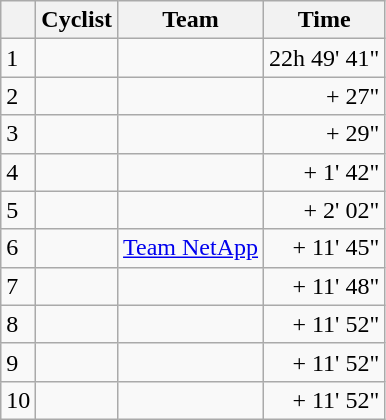<table class="wikitable">
<tr>
<th></th>
<th>Cyclist</th>
<th>Team</th>
<th>Time</th>
</tr>
<tr>
<td>1</td>
<td> </td>
<td></td>
<td align="right">22h 49' 41"</td>
</tr>
<tr>
<td>2</td>
<td></td>
<td></td>
<td align="right">+ 27"</td>
</tr>
<tr>
<td>3</td>
<td> </td>
<td></td>
<td align="right">+ 29"</td>
</tr>
<tr>
<td>4</td>
<td></td>
<td></td>
<td align="right">+ 1' 42"</td>
</tr>
<tr>
<td>5</td>
<td></td>
<td></td>
<td align="right">+ 2' 02"</td>
</tr>
<tr>
<td>6</td>
<td></td>
<td><a href='#'>Team NetApp</a></td>
<td align="right">+ 11' 45"</td>
</tr>
<tr>
<td>7</td>
<td></td>
<td></td>
<td align="right">+ 11' 48"</td>
</tr>
<tr>
<td>8</td>
<td></td>
<td></td>
<td align="right">+ 11' 52"</td>
</tr>
<tr>
<td>9</td>
<td></td>
<td></td>
<td align="right">+ 11' 52"</td>
</tr>
<tr>
<td>10</td>
<td></td>
<td></td>
<td align="right">+ 11' 52"</td>
</tr>
</table>
